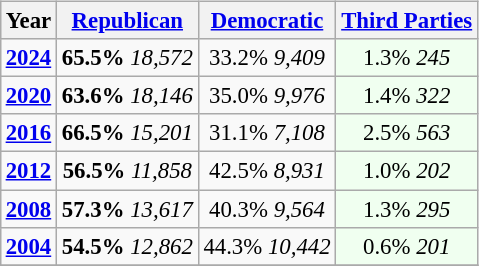<table class="wikitable" style="float:right; font-size:95%;">
<tr>
<th>Year</th>
<th><a href='#'>Republican</a></th>
<th><a href='#'>Democratic</a></th>
<th><a href='#'>Third Parties</a></th>
</tr>
<tr>
<td style="text-align:center;" ><strong><a href='#'>2024</a></strong></td>
<td style="text-align:center;" ><strong>65.5%</strong> <em>18,572</em></td>
<td style="text-align:center;" >33.2%  <em>9,409</em></td>
<td style="text-align:center; background:honeyDew;">1.3% <em>245</em></td>
</tr>
<tr>
<td style="text-align:center;" ><strong><a href='#'>2020</a></strong></td>
<td style="text-align:center;" ><strong>63.6%</strong> <em>18,146</em></td>
<td style="text-align:center;" >35.0%  <em>9,976</em></td>
<td style="text-align:center; background:honeyDew;">1.4% <em>322</em></td>
</tr>
<tr>
<td style="text-align:center;" ><strong><a href='#'>2016</a></strong></td>
<td style="text-align:center;" ><strong>66.5%</strong> <em>15,201</em></td>
<td style="text-align:center;" >31.1% <em>7,108</em></td>
<td style="text-align:center; background:honeyDew;">2.5% <em>563</em></td>
</tr>
<tr>
<td style="text-align:center;" ><strong><a href='#'>2012</a></strong></td>
<td style="text-align:center;" ><strong>56.5%</strong> <em>11,858</em></td>
<td style="text-align:center;" >42.5%  <em>8,931</em></td>
<td style="text-align:center; background:honeyDew;">1.0% <em>202</em></td>
</tr>
<tr>
<td style="text-align:center;" ><strong><a href='#'>2008</a></strong></td>
<td style="text-align:center;" ><strong>57.3%</strong> <em>13,617</em></td>
<td style="text-align:center;" >40.3%  <em>9,564</em></td>
<td style="text-align:center; background:honeyDew;">1.3% <em>295</em></td>
</tr>
<tr>
<td style="text-align:center;" ><strong><a href='#'>2004</a></strong></td>
<td style="text-align:center;" ><strong>54.5%</strong> <em>12,862</em></td>
<td style="text-align:center;" >44.3%   <em>10,442</em></td>
<td style="text-align:center; background:honeyDew;">0.6% <em>201</em></td>
</tr>
<tr>
</tr>
</table>
